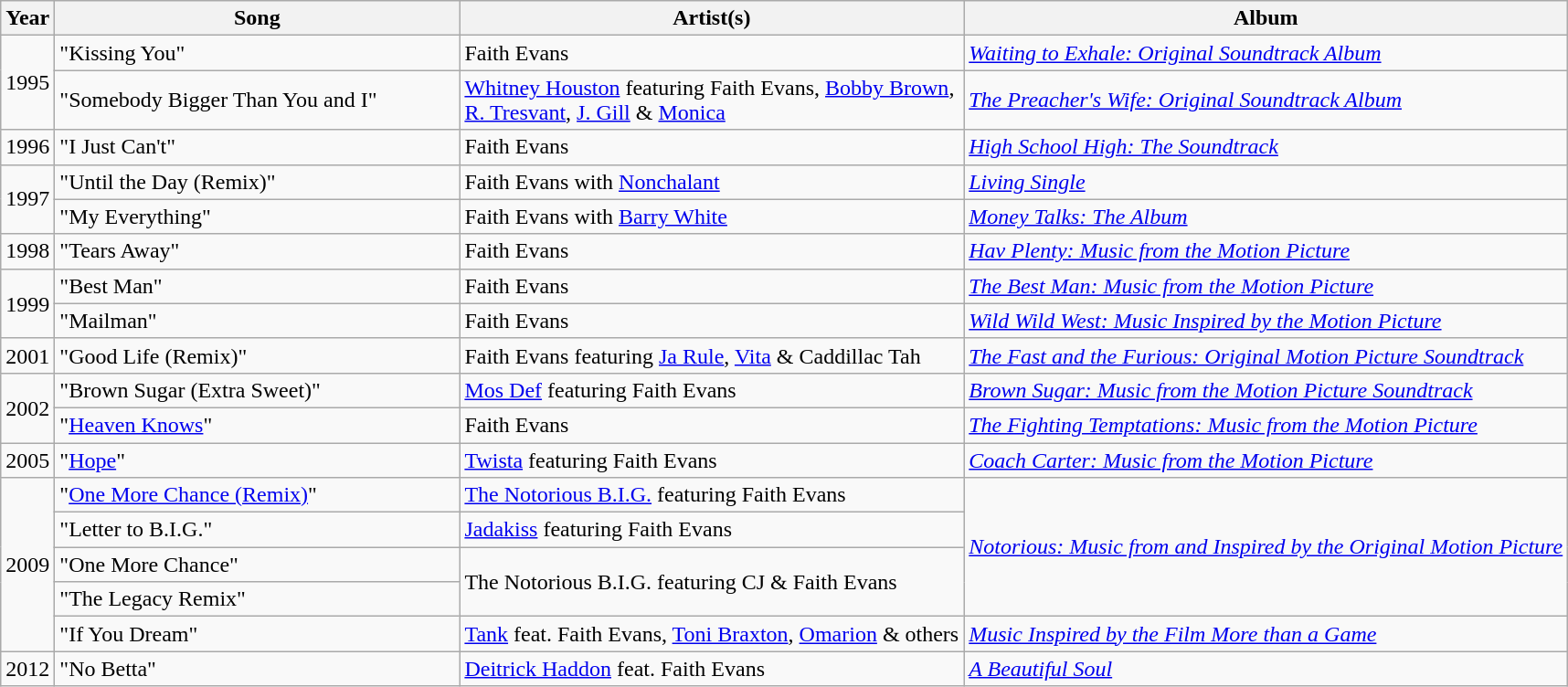<table class="wikitable">
<tr>
<th style="text-align:center; width:20px;">Year</th>
<th style="text-align:center; width:18em;">Song</th>
<th scope="col">Artist(s)</th>
<th scope="col">Album</th>
</tr>
<tr>
<td rowspan="2">1995</td>
<td>"Kissing You"</td>
<td>Faith Evans</td>
<td><em><a href='#'>Waiting to Exhale: Original Soundtrack Album</a></em></td>
</tr>
<tr>
<td>"Somebody Bigger Than You and I"</td>
<td><a href='#'>Whitney Houston</a> featuring Faith Evans, <a href='#'>Bobby Brown</a>, <br><a href='#'>R. Tresvant</a>, <a href='#'>J. Gill</a> & <a href='#'>Monica</a></td>
<td><em><a href='#'>The Preacher's Wife: Original Soundtrack Album</a></em></td>
</tr>
<tr>
<td>1996</td>
<td>"I Just Can't"</td>
<td>Faith Evans</td>
<td><em><a href='#'>High School High: The Soundtrack</a></em></td>
</tr>
<tr>
<td rowspan="2">1997</td>
<td>"Until the Day (Remix)"</td>
<td>Faith Evans with <a href='#'>Nonchalant</a></td>
<td><em><a href='#'>Living Single</a></em></td>
</tr>
<tr>
<td>"My Everything"</td>
<td>Faith Evans with <a href='#'>Barry White</a></td>
<td><em><a href='#'>Money Talks: The Album</a></em></td>
</tr>
<tr>
<td>1998</td>
<td>"Tears Away"</td>
<td>Faith Evans</td>
<td><em><a href='#'>Hav Plenty: Music from the Motion Picture</a></em></td>
</tr>
<tr>
<td rowspan="2">1999</td>
<td>"Best Man"</td>
<td>Faith Evans</td>
<td><em><a href='#'>The Best Man: Music from the Motion Picture</a></em></td>
</tr>
<tr>
<td>"Mailman"</td>
<td>Faith Evans</td>
<td><em><a href='#'>Wild Wild West: Music Inspired by the Motion Picture</a></em></td>
</tr>
<tr>
<td>2001</td>
<td>"Good Life (Remix)"</td>
<td>Faith Evans featuring <a href='#'>Ja Rule</a>, <a href='#'>Vita</a> & Caddillac Tah</td>
<td><em><a href='#'>The Fast and the Furious: Original Motion Picture Soundtrack</a></em></td>
</tr>
<tr>
<td rowspan="2">2002</td>
<td>"Brown Sugar (Extra Sweet)"</td>
<td><a href='#'>Mos Def</a> featuring Faith Evans</td>
<td><em><a href='#'>Brown Sugar: Music from the Motion Picture Soundtrack</a></em></td>
</tr>
<tr>
<td>"<a href='#'>Heaven Knows</a>"</td>
<td>Faith Evans</td>
<td><em><a href='#'>The Fighting Temptations: Music from the Motion Picture</a></em></td>
</tr>
<tr>
<td>2005</td>
<td>"<a href='#'>Hope</a>"</td>
<td><a href='#'>Twista</a> featuring Faith Evans</td>
<td><em><a href='#'>Coach Carter: Music from the Motion Picture</a></em></td>
</tr>
<tr>
<td rowspan="5">2009</td>
<td>"<a href='#'>One More Chance (Remix)</a>"</td>
<td><a href='#'>The Notorious B.I.G.</a> featuring Faith Evans</td>
<td rowspan="4"><em><a href='#'>Notorious: Music from and Inspired by the Original Motion Picture</a></em></td>
</tr>
<tr>
<td>"Letter to B.I.G."</td>
<td><a href='#'>Jadakiss</a> featuring Faith Evans</td>
</tr>
<tr>
<td>"One More Chance"</td>
<td rowspan="2">The Notorious B.I.G. featuring CJ & Faith Evans</td>
</tr>
<tr>
<td>"The Legacy Remix"</td>
</tr>
<tr>
<td>"If You Dream"</td>
<td><a href='#'>Tank</a> feat. Faith Evans, <a href='#'>Toni Braxton</a>, <a href='#'>Omarion</a> & others</td>
<td><em><a href='#'>Music Inspired by the Film More than a Game</a></em></td>
</tr>
<tr>
<td>2012</td>
<td>"No Betta"</td>
<td><a href='#'>Deitrick Haddon</a> feat. Faith Evans</td>
<td><em><a href='#'>A Beautiful Soul</a></em></td>
</tr>
</table>
